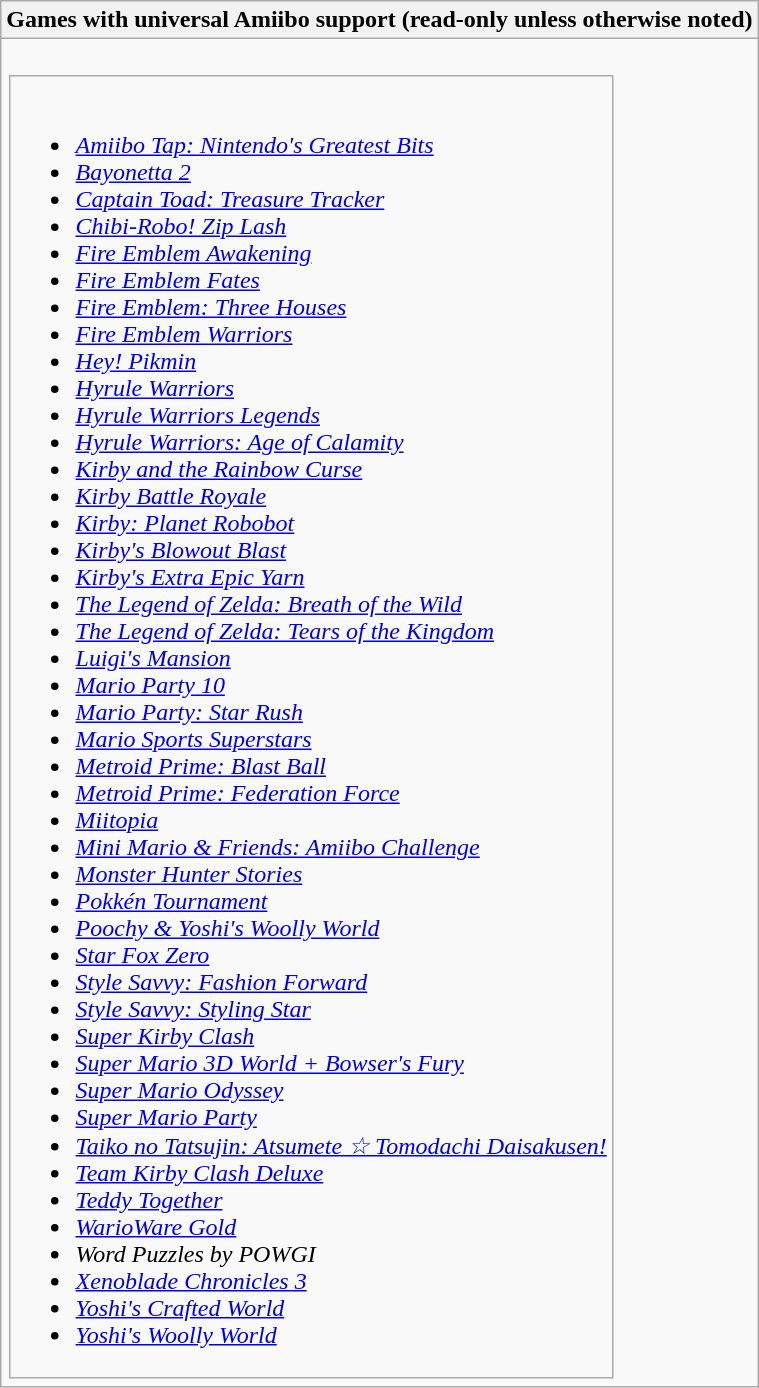<table class="wikitable">
<tr>
<th>Games with universal Amiibo support (read-only unless otherwise noted)</th>
</tr>
<tr>
<td><br><table>
<tr>
<td><br><ul><li><em><a href='#'>Amiibo Tap: Nintendo's Greatest Bits</a></em></li><li><em><a href='#'>Bayonetta 2</a></em></li><li><em><a href='#'>Captain Toad: Treasure Tracker</a></em></li><li><em><a href='#'>Chibi-Robo! Zip Lash</a></em></li><li><em><a href='#'>Fire Emblem Awakening</a></em></li><li><em><a href='#'>Fire Emblem Fates</a></em></li><li><em><a href='#'>Fire Emblem: Three Houses</a></em></li><li><em><a href='#'>Fire Emblem Warriors</a></em></li><li><em><a href='#'>Hey! Pikmin</a></em></li><li><em><a href='#'>Hyrule Warriors</a></em></li><li><em><a href='#'>Hyrule Warriors Legends</a></em></li><li><em><a href='#'>Hyrule Warriors: Age of Calamity</a></em></li><li><em><a href='#'>Kirby and the Rainbow Curse</a></em></li><li><em><a href='#'>Kirby Battle Royale</a></em></li><li><em><a href='#'>Kirby: Planet Robobot</a></em></li><li><em><a href='#'>Kirby's Blowout Blast</a></em></li><li><em><a href='#'>Kirby's Extra Epic Yarn</a></em></li><li><em><a href='#'>The Legend of Zelda: Breath of the Wild</a></em></li><li><em><a href='#'>The Legend of Zelda: Tears of the Kingdom</a></em></li><li><em><a href='#'>Luigi's Mansion</a></em></li><li><em><a href='#'>Mario Party 10</a></em></li><li><em><a href='#'>Mario Party: Star Rush</a></em></li><li><em><a href='#'>Mario Sports Superstars</a></em></li><li><em><a href='#'>Metroid Prime: Blast Ball</a></em></li><li><em><a href='#'>Metroid Prime: Federation Force</a></em></li><li><em><a href='#'>Miitopia</a></em></li><li><em><a href='#'>Mini Mario & Friends: Amiibo Challenge</a></em></li><li><em><a href='#'>Monster Hunter Stories</a></em></li><li><em><a href='#'>Pokkén Tournament</a></em></li><li><em><a href='#'>Poochy & Yoshi's Woolly World</a></em></li><li><em><a href='#'>Star Fox Zero</a></em></li><li><em><a href='#'>Style Savvy: Fashion Forward</a></em></li><li><em><a href='#'>Style Savvy: Styling Star</a></em></li><li><em><a href='#'>Super Kirby Clash</a></em></li><li><em><a href='#'>Super Mario 3D World + Bowser's Fury</a></em></li><li><em><a href='#'>Super Mario Odyssey</a></em></li><li><em><a href='#'>Super Mario Party</a></em></li><li><em><a href='#'>Taiko no Tatsujin: Atsumete ☆ Tomodachi Daisakusen!</a></em></li><li><em><a href='#'>Team Kirby Clash Deluxe</a></em></li><li><em><a href='#'>Teddy Together</a></em></li><li><em><a href='#'>WarioWare Gold</a></em></li><li><em>Word Puzzles by POWGI</em></li><li><em><a href='#'>Xenoblade Chronicles 3</a></em></li><li><em><a href='#'>Yoshi's Crafted World</a></em></li><li><em><a href='#'>Yoshi's Woolly World</a></em></li></ul></td>
</tr>
</table>
</td>
</tr>
</table>
